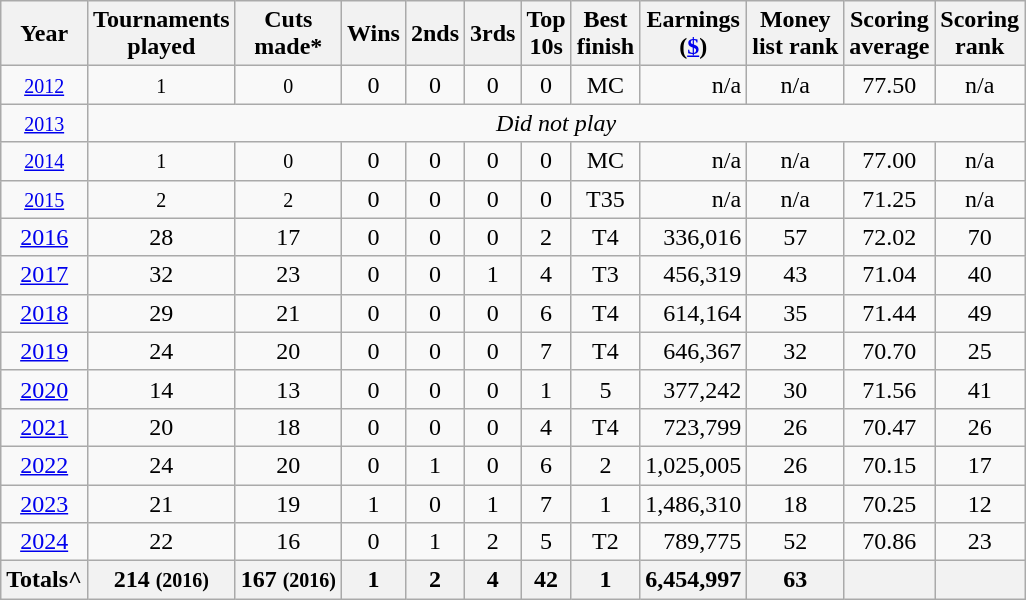<table class="wikitable" style="text-align:center; ">
<tr>
<th>Year</th>
<th>Tournaments <br>played</th>
<th>Cuts <br>made*</th>
<th>Wins</th>
<th>2nds</th>
<th>3rds</th>
<th>Top <br>10s</th>
<th>Best <br>finish</th>
<th>Earnings<br>(<a href='#'>$</a>)</th>
<th>Money<br>list rank</th>
<th>Scoring <br> average</th>
<th>Scoring<br>rank</th>
</tr>
<tr>
<td><small><a href='#'>2012</a></small></td>
<td><small>1</small></td>
<td><small>0</small></td>
<td>0</td>
<td>0</td>
<td>0</td>
<td>0</td>
<td>MC</td>
<td align=right>n/a</td>
<td>n/a</td>
<td>77.50</td>
<td>n/a</td>
</tr>
<tr>
<td><small><a href='#'>2013</a></small></td>
<td colspan=11><em>Did not play</em></td>
</tr>
<tr>
<td><small><a href='#'>2014</a></small></td>
<td><small>1</small></td>
<td><small>0</small></td>
<td>0</td>
<td>0</td>
<td>0</td>
<td>0</td>
<td>MC</td>
<td align=right>n/a</td>
<td>n/a</td>
<td>77.00</td>
<td>n/a</td>
</tr>
<tr>
<td><small><a href='#'>2015</a></small></td>
<td><small>2</small></td>
<td><small>2</small></td>
<td>0</td>
<td>0</td>
<td>0</td>
<td>0</td>
<td>T35</td>
<td align=right>n/a</td>
<td>n/a</td>
<td>71.25</td>
<td>n/a</td>
</tr>
<tr>
<td><a href='#'>2016</a></td>
<td>28</td>
<td>17</td>
<td>0</td>
<td>0</td>
<td>0</td>
<td>2</td>
<td>T4</td>
<td align="right">336,016</td>
<td>57</td>
<td>72.02</td>
<td>70</td>
</tr>
<tr>
<td><a href='#'>2017</a></td>
<td>32</td>
<td>23</td>
<td>0</td>
<td>0</td>
<td>1</td>
<td>4</td>
<td>T3</td>
<td align=right>456,319</td>
<td>43</td>
<td>71.04</td>
<td>40</td>
</tr>
<tr>
<td><a href='#'>2018</a></td>
<td>29</td>
<td>21</td>
<td>0</td>
<td>0</td>
<td>0</td>
<td>6</td>
<td>T4</td>
<td align=right>614,164</td>
<td>35</td>
<td>71.44</td>
<td>49</td>
</tr>
<tr>
<td><a href='#'>2019</a></td>
<td>24</td>
<td>20</td>
<td>0</td>
<td>0</td>
<td>0</td>
<td>7</td>
<td>T4</td>
<td align=right>646,367</td>
<td>32</td>
<td>70.70</td>
<td>25</td>
</tr>
<tr>
<td><a href='#'>2020</a></td>
<td>14</td>
<td>13</td>
<td>0</td>
<td>0</td>
<td>0</td>
<td>1</td>
<td>5</td>
<td align=right>377,242</td>
<td>30</td>
<td>71.56</td>
<td>41</td>
</tr>
<tr>
<td><a href='#'>2021</a></td>
<td>20</td>
<td>18</td>
<td>0</td>
<td>0</td>
<td>0</td>
<td>4</td>
<td>T4</td>
<td align=right>723,799</td>
<td>26</td>
<td>70.47</td>
<td>26</td>
</tr>
<tr>
<td><a href='#'>2022</a></td>
<td>24</td>
<td>20</td>
<td>0</td>
<td>1</td>
<td>0</td>
<td>6</td>
<td>2</td>
<td align=right>1,025,005</td>
<td>26</td>
<td>70.15</td>
<td>17</td>
</tr>
<tr>
<td><a href='#'>2023</a></td>
<td>21</td>
<td>19</td>
<td>1</td>
<td>0</td>
<td>1</td>
<td>7</td>
<td>1</td>
<td align=right>1,486,310</td>
<td>18</td>
<td>70.25</td>
<td>12</td>
</tr>
<tr>
<td><a href='#'>2024</a></td>
<td>22</td>
<td>16</td>
<td>0</td>
<td>1</td>
<td>2</td>
<td>5</td>
<td>T2</td>
<td align=right>789,775</td>
<td>52</td>
<td>70.86</td>
<td>23</td>
</tr>
<tr>
<th>Totals^</th>
<th>214 <small>(2016)</small> </th>
<th>167 <small>(2016)</small> </th>
<th>1 </th>
<th>2 </th>
<th>4 </th>
<th>42 </th>
<th>1 </th>
<th align=right>6,454,997 </th>
<th>63 </th>
<th></th>
<th></th>
</tr>
</table>
